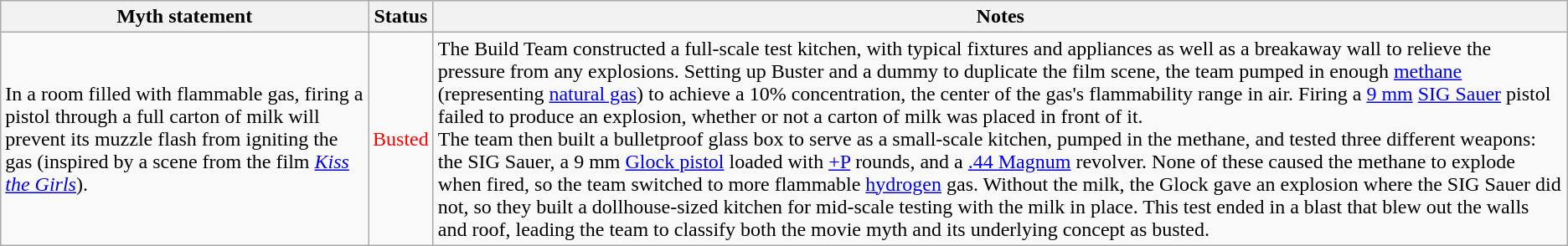<table class="wikitable plainrowheaders">
<tr>
<th>Myth statement</th>
<th>Status</th>
<th>Notes</th>
</tr>
<tr>
<td>In a room filled with flammable gas, firing a pistol through a full carton of milk will prevent its muzzle flash from igniting the gas (inspired by a scene from the film <em><a href='#'>Kiss the Girls</a></em>).</td>
<td style="color:red">Busted</td>
<td>The Build Team constructed a full-scale test kitchen, with typical fixtures and appliances as well as a breakaway wall to relieve the pressure from any explosions. Setting up Buster and a dummy to duplicate the film scene, the team pumped in enough <a href='#'>methane</a> (representing <a href='#'>natural gas</a>) to achieve a 10% concentration, the center of the gas's flammability range in air. Firing a <a href='#'>9 mm</a> <a href='#'>SIG Sauer</a> pistol failed to produce an explosion, whether or not a carton of milk was placed in front of it.<br>The team then built a bulletproof glass box to serve as a small-scale kitchen, pumped in the methane, and tested three different weapons: the SIG Sauer, a 9 mm <a href='#'>Glock pistol</a> loaded with <a href='#'>+P</a> rounds, and a <a href='#'>.44 Magnum</a> revolver. None of these caused the methane to explode when fired, so the team switched to more flammable <a href='#'>hydrogen</a> gas. Without the milk, the Glock gave an explosion where the SIG Sauer did not, so they built a dollhouse-sized kitchen for mid-scale testing with the milk in place. This test ended in a blast that blew out the walls and roof, leading the team to classify both the movie myth and its underlying concept as busted.</td>
</tr>
</table>
